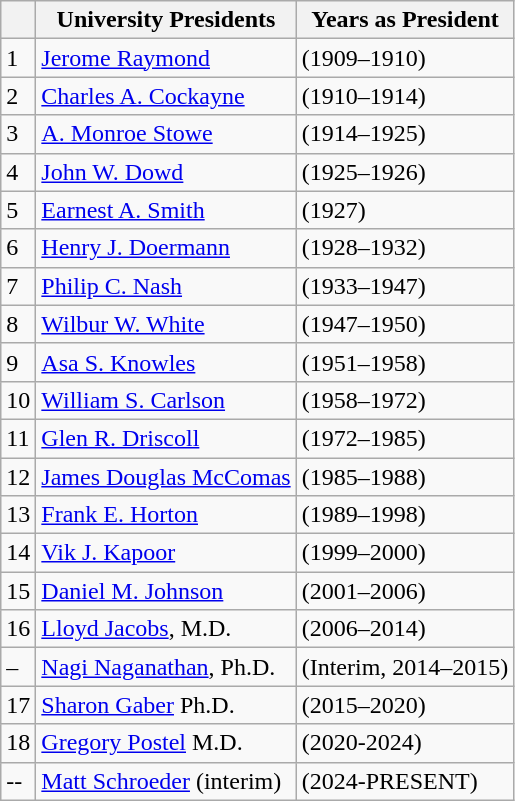<table class="wikitable">
<tr>
<th></th>
<th>University Presidents</th>
<th>Years as President</th>
</tr>
<tr>
<td>1</td>
<td><a href='#'>Jerome Raymond</a></td>
<td>(1909–1910)</td>
</tr>
<tr>
<td>2</td>
<td><a href='#'>Charles A. Cockayne</a></td>
<td>(1910–1914)</td>
</tr>
<tr>
<td>3</td>
<td><a href='#'>A. Monroe Stowe</a></td>
<td>(1914–1925)</td>
</tr>
<tr>
<td>4</td>
<td><a href='#'>John W. Dowd</a></td>
<td>(1925–1926)</td>
</tr>
<tr>
<td>5</td>
<td><a href='#'>Earnest A. Smith</a></td>
<td>(1927)</td>
</tr>
<tr>
<td>6</td>
<td><a href='#'>Henry J. Doermann</a></td>
<td>(1928–1932)</td>
</tr>
<tr>
<td>7</td>
<td><a href='#'>Philip C. Nash</a></td>
<td>(1933–1947)</td>
</tr>
<tr>
<td>8</td>
<td><a href='#'>Wilbur W. White</a></td>
<td>(1947–1950)</td>
</tr>
<tr>
<td>9</td>
<td><a href='#'>Asa S. Knowles</a></td>
<td>(1951–1958)</td>
</tr>
<tr>
<td>10</td>
<td><a href='#'>William S. Carlson</a></td>
<td>(1958–1972)</td>
</tr>
<tr>
<td>11</td>
<td><a href='#'>Glen R. Driscoll</a></td>
<td>(1972–1985)</td>
</tr>
<tr>
<td>12</td>
<td><a href='#'>James Douglas McComas</a></td>
<td>(1985–1988)</td>
</tr>
<tr>
<td>13</td>
<td><a href='#'>Frank E. Horton</a></td>
<td>(1989–1998)</td>
</tr>
<tr>
<td>14</td>
<td><a href='#'>Vik J. Kapoor</a></td>
<td>(1999–2000)</td>
</tr>
<tr>
<td>15</td>
<td><a href='#'>Daniel M. Johnson</a></td>
<td>(2001–2006)</td>
</tr>
<tr>
<td>16</td>
<td><a href='#'>Lloyd Jacobs</a>, M.D.</td>
<td>(2006–2014)</td>
</tr>
<tr>
<td>–</td>
<td><a href='#'>Nagi Naganathan</a>, Ph.D.</td>
<td>(Interim, 2014–2015)</td>
</tr>
<tr>
<td>17</td>
<td><a href='#'>Sharon Gaber</a> Ph.D.</td>
<td>(2015–2020)</td>
</tr>
<tr>
<td>18</td>
<td><a href='#'>Gregory Postel</a> M.D.</td>
<td>(2020-2024)</td>
</tr>
<tr>
<td>--</td>
<td><a href='#'>Matt Schroeder</a> (interim)</td>
<td>(2024-PRESENT)</td>
</tr>
</table>
